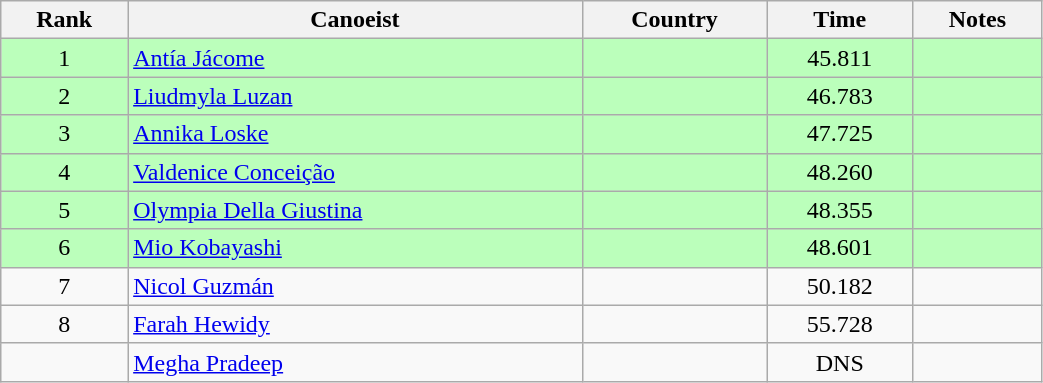<table class="wikitable" style="text-align:center;width: 55%">
<tr>
<th>Rank</th>
<th>Canoeist</th>
<th>Country</th>
<th>Time</th>
<th>Notes</th>
</tr>
<tr bgcolor=bbffbb>
<td>1</td>
<td align="left"><a href='#'>Antía Jácome</a></td>
<td align="left"></td>
<td>45.811</td>
<td></td>
</tr>
<tr bgcolor=bbffbb>
<td>2</td>
<td align="left"><a href='#'>Liudmyla Luzan</a></td>
<td align="left"></td>
<td>46.783</td>
<td></td>
</tr>
<tr bgcolor=bbffbb>
<td>3</td>
<td align="left"><a href='#'>Annika Loske</a></td>
<td align="left"></td>
<td>47.725</td>
<td></td>
</tr>
<tr bgcolor=bbffbb>
<td>4</td>
<td align="left"><a href='#'>Valdenice Conceição</a></td>
<td align="left"></td>
<td>48.260</td>
<td></td>
</tr>
<tr bgcolor=bbffbb>
<td>5</td>
<td align="left"><a href='#'>Olympia Della Giustina</a></td>
<td align="left"></td>
<td>48.355</td>
<td></td>
</tr>
<tr bgcolor=bbffbb>
<td>6</td>
<td align="left"><a href='#'>Mio Kobayashi</a></td>
<td align="left"></td>
<td>48.601</td>
<td></td>
</tr>
<tr>
<td>7</td>
<td align="left"><a href='#'>Nicol Guzmán</a></td>
<td align="left"></td>
<td>50.182</td>
<td></td>
</tr>
<tr>
<td>8</td>
<td align="left"><a href='#'>Farah Hewidy</a></td>
<td align="left"></td>
<td>55.728</td>
<td></td>
</tr>
<tr>
<td></td>
<td align="left"><a href='#'>Megha Pradeep</a></td>
<td align="left"></td>
<td>DNS</td>
<td></td>
</tr>
</table>
